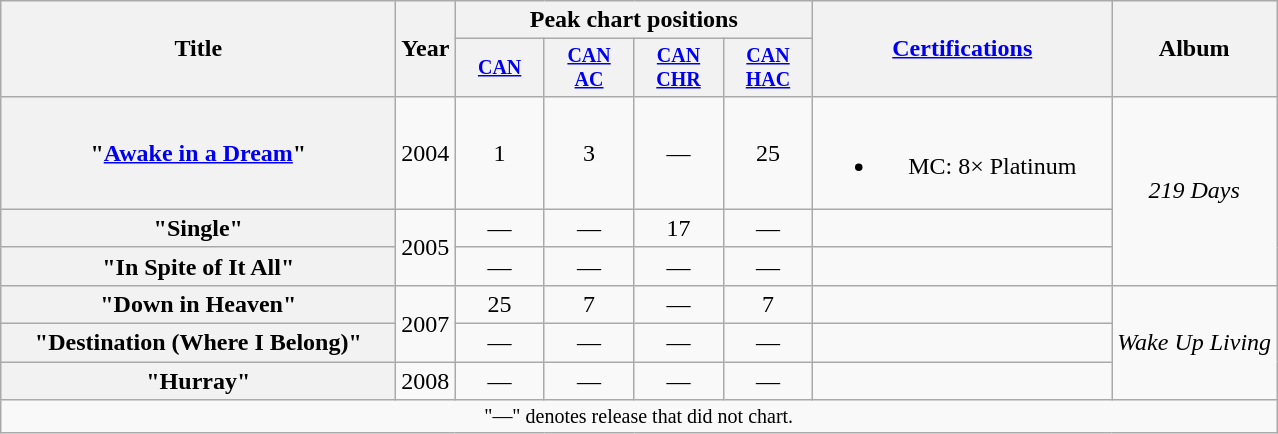<table class="wikitable plainrowheaders" style="text-align:center;">
<tr>
<th rowspan="2" style="width:16em;">Title</th>
<th rowspan="2">Year</th>
<th colspan="4">Peak chart positions</th>
<th rowspan="2" style="width:12em;"><a href='#'>Certifications</a></th>
<th rowspan="2">Album</th>
</tr>
<tr style="font-size:smaller;">
<th style="width:4em;"><a href='#'>CAN</a><br></th>
<th style="width:4em;"><a href='#'>CAN<br>AC</a><br></th>
<th style="width:4em;"><a href='#'>CAN CHR</a><br></th>
<th style="width:4em;"><a href='#'>CAN HAC</a><br></th>
</tr>
<tr>
<th scope="row">"<a href='#'>Awake in a Dream</a>"</th>
<td>2004</td>
<td>1</td>
<td>3</td>
<td>—</td>
<td>25</td>
<td><br><ul><li>MC: 8× Platinum</li></ul></td>
<td rowspan="3"><em>219 Days</em></td>
</tr>
<tr>
<th scope="row">"Single"</th>
<td rowspan="2">2005</td>
<td>—</td>
<td>—</td>
<td>17</td>
<td>—</td>
<td></td>
</tr>
<tr>
<th scope="row">"In Spite of It All"</th>
<td>—</td>
<td>—</td>
<td>—</td>
<td>—</td>
<td></td>
</tr>
<tr>
<th scope="row">"Down in Heaven"</th>
<td rowspan="2">2007</td>
<td>25</td>
<td>7</td>
<td>—</td>
<td>7</td>
<td></td>
<td rowspan="3"><em>Wake Up Living</em></td>
</tr>
<tr>
<th scope="row">"Destination (Where I Belong)"</th>
<td>—</td>
<td>—</td>
<td>—</td>
<td>—</td>
<td></td>
</tr>
<tr>
<th scope="row">"Hurray"</th>
<td>2008</td>
<td>—</td>
<td>—</td>
<td>—</td>
<td>—</td>
<td></td>
</tr>
<tr>
<td colspan="10" style="font-size:smaller;">"—" denotes release that did not chart.</td>
</tr>
</table>
